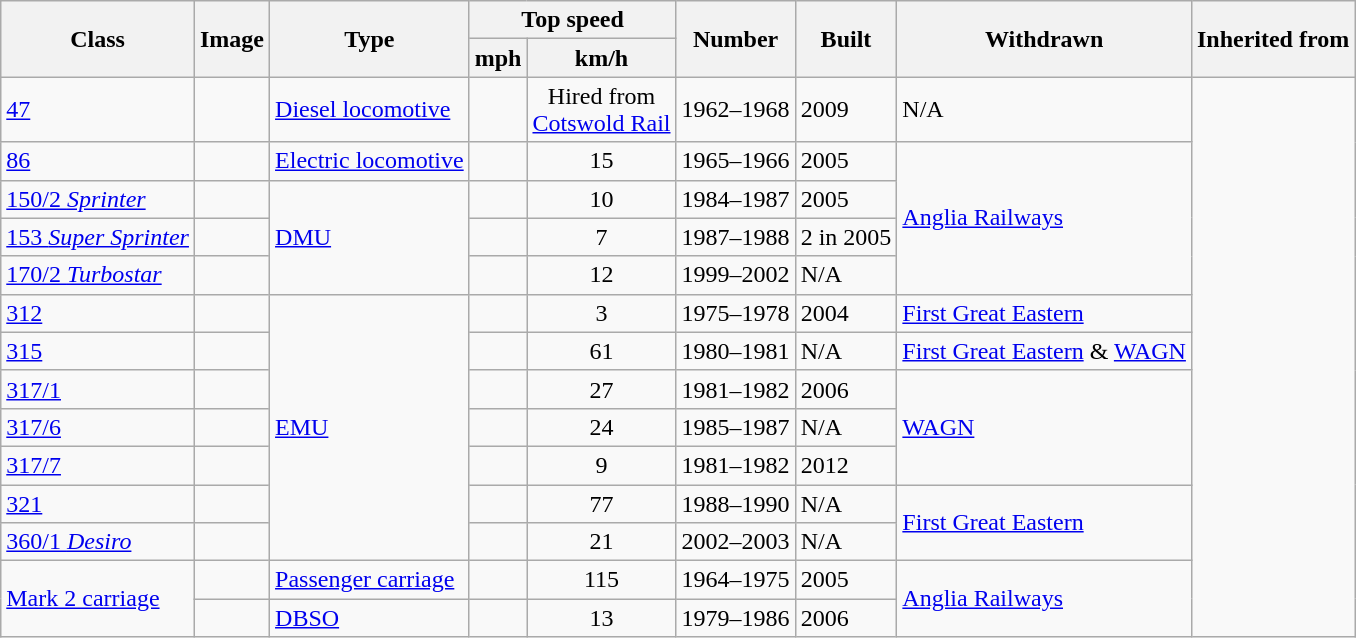<table class="wikitable">
<tr style="background:#f9f9f9;">
<th rowspan="2">Class</th>
<th rowspan="2">Image</th>
<th rowspan="2">Type</th>
<th colspan="2">Top speed</th>
<th rowspan="2">Number</th>
<th rowspan="2">Built</th>
<th rowspan="2">Withdrawn</th>
<th rowspan="2">Inherited from</th>
</tr>
<tr style="background:#f9f9f9;">
<th>mph</th>
<th>km/h</th>
</tr>
<tr>
<td><a href='#'>47</a></td>
<td></td>
<td><a href='#'>Diesel locomotive</a></td>
<td></td>
<td align="center">Hired from<br><a href='#'>Cotswold Rail</a></td>
<td>1962–1968</td>
<td>2009</td>
<td>N/A</td>
</tr>
<tr>
<td><a href='#'>86</a></td>
<td></td>
<td><a href='#'>Electric locomotive</a></td>
<td></td>
<td align="center">15</td>
<td>1965–1966</td>
<td>2005</td>
<td rowspan="4"><a href='#'>Anglia Railways</a></td>
</tr>
<tr>
<td><a href='#'>150/2 <em>Sprinter</em></a></td>
<td></td>
<td rowspan="3"><a href='#'>DMU</a></td>
<td></td>
<td align="center">10</td>
<td>1984–1987</td>
<td>2005</td>
</tr>
<tr>
<td><a href='#'>153 <em>Super Sprinter</em></a></td>
<td></td>
<td></td>
<td align="center">7</td>
<td>1987–1988</td>
<td>2 in 2005</td>
</tr>
<tr>
<td><a href='#'>170/2 <em>Turbostar</em></a></td>
<td></td>
<td></td>
<td align="center">12</td>
<td>1999–2002</td>
<td>N/A</td>
</tr>
<tr>
<td><a href='#'>312</a></td>
<td></td>
<td rowspan="7"><a href='#'>EMU</a></td>
<td></td>
<td align="center">3</td>
<td>1975–1978</td>
<td>2004</td>
<td><a href='#'>First Great Eastern</a></td>
</tr>
<tr>
<td><a href='#'>315</a></td>
<td></td>
<td></td>
<td align="center">61</td>
<td>1980–1981</td>
<td>N/A</td>
<td><a href='#'>First Great Eastern</a> & <a href='#'>WAGN</a></td>
</tr>
<tr>
<td><a href='#'>317/1</a></td>
<td></td>
<td></td>
<td align="center">27</td>
<td>1981–1982</td>
<td>2006</td>
<td rowspan="3"><a href='#'>WAGN</a></td>
</tr>
<tr>
<td><a href='#'>317/6</a></td>
<td></td>
<td></td>
<td align="center">24</td>
<td>1985–1987</td>
<td>N/A</td>
</tr>
<tr>
<td><a href='#'>317/7</a></td>
<td></td>
<td></td>
<td align="center">9</td>
<td>1981–1982</td>
<td>2012</td>
</tr>
<tr>
<td><a href='#'>321</a></td>
<td></td>
<td></td>
<td align="center">77</td>
<td>1988–1990</td>
<td>N/A</td>
<td rowspan="2"><a href='#'>First Great Eastern</a></td>
</tr>
<tr>
<td><a href='#'>360/1 <em>Desiro</em></a></td>
<td></td>
<td></td>
<td align="center">21</td>
<td>2002–2003</td>
<td>N/A</td>
</tr>
<tr>
<td rowspan="2"><a href='#'>Mark 2 carriage</a></td>
<td></td>
<td><a href='#'>Passenger carriage</a></td>
<td></td>
<td align="center">115</td>
<td>1964–1975</td>
<td>2005</td>
<td rowspan="2"><a href='#'>Anglia Railways</a></td>
</tr>
<tr>
<td></td>
<td><a href='#'>DBSO</a></td>
<td></td>
<td align="center">13</td>
<td>1979–1986</td>
<td>2006</td>
</tr>
</table>
